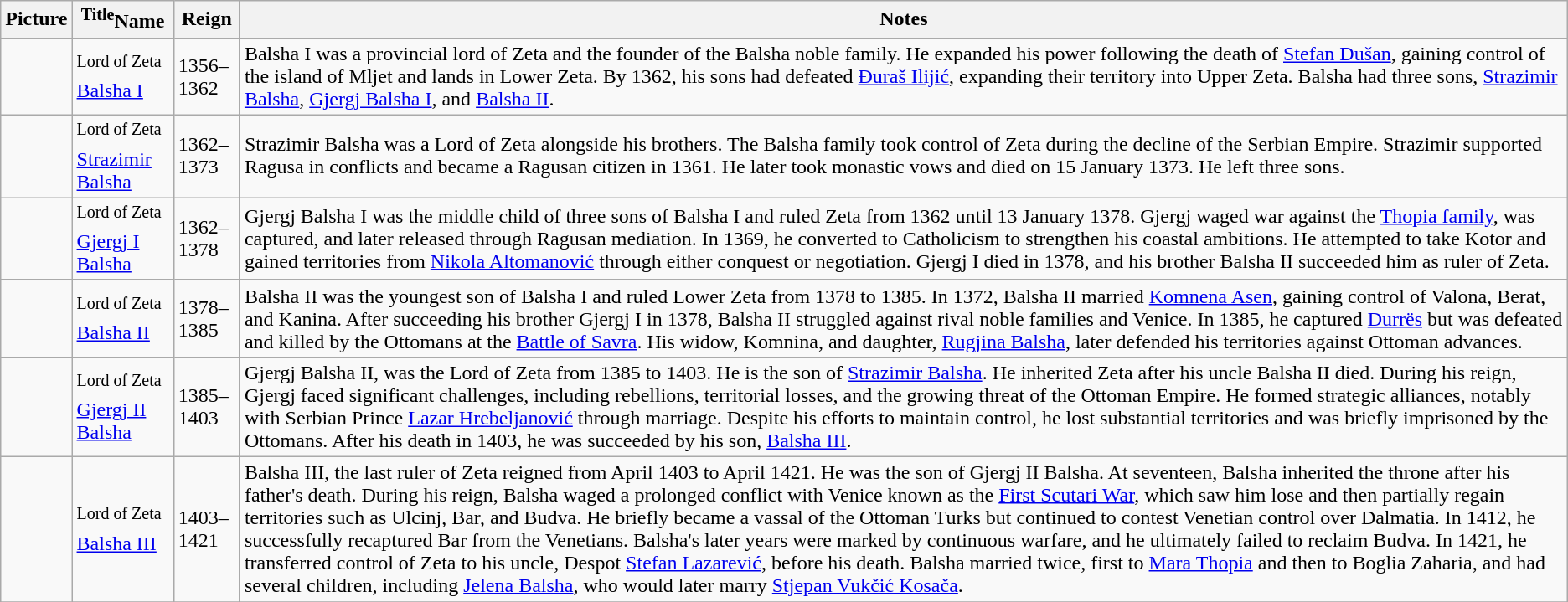<table class="wikitable">
<tr ->
<th>Picture</th>
<th><sup>Title</sup>Name</th>
<th>Reign</th>
<th>Notes</th>
</tr>
<tr ->
<td></td>
<td><sup>Lord of Zeta</sup><br><a href='#'>Balsha I</a></td>
<td>1356–1362</td>
<td>Balsha I was a provincial lord of Zeta and the founder of the Balsha noble family. He expanded his power following the death of <a href='#'>Stefan Dušan</a>, gaining control of the island of Mljet and lands in Lower Zeta. By 1362, his sons had defeated <a href='#'>Đuraš Ilijić</a>, expanding their territory into Upper Zeta. Balsha had three sons, <a href='#'>Strazimir Balsha</a>, <a href='#'>Gjergj Balsha I</a>, and <a href='#'>Balsha II</a>.</td>
</tr>
<tr ->
<td></td>
<td><sup> Lord of Zeta</sup><br><a href='#'>Strazimir Balsha</a></td>
<td>1362–1373</td>
<td>Strazimir Balsha was a Lord of Zeta alongside his brothers. The Balsha family took control of Zeta during the decline of the Serbian Empire. Strazimir supported Ragusa in conflicts and became a Ragusan citizen in 1361. He later took monastic vows and died on 15 January 1373. He left three sons.</td>
</tr>
<tr ->
<td></td>
<td><sup>Lord of Zeta</sup><br><a href='#'>Gjergj I Balsha</a></td>
<td>1362–1378</td>
<td>Gjergj Balsha I was the middle child of three sons of Balsha I and ruled Zeta from 1362 until 13 January 1378.  Gjergj waged war against the <a href='#'>Thopia family</a>, was captured, and later released through Ragusan mediation. In 1369, he converted to Catholicism to strengthen his coastal ambitions. He attempted to take Kotor and gained territories from <a href='#'>Nikola Altomanović</a> through either conquest or negotiation. Gjergj I died in 1378, and his brother Balsha II succeeded him as ruler of Zeta.</td>
</tr>
<tr ->
<td></td>
<td><sup>Lord of Zeta</sup><br><a href='#'>Balsha II</a></td>
<td>1378–1385</td>
<td>Balsha II  was the youngest son of Balsha I and ruled Lower Zeta from 1378 to 1385.  In 1372, Balsha II married <a href='#'>Komnena Asen</a>, gaining control of Valona, Berat, and Kanina. After succeeding his brother Gjergj I in 1378, Balsha II struggled against rival noble families and Venice. In 1385, he captured <a href='#'>Durrës</a> but was defeated and killed by the Ottomans at the <a href='#'>Battle of Savra</a>. His widow, Komnina, and daughter, <a href='#'>Rugjina Balsha</a>, later defended his territories against Ottoman advances.</td>
</tr>
<tr ->
<td></td>
<td><sup> Lord of Zeta </sup><br><a href='#'>Gjergj II Balsha</a></td>
<td>1385–1403</td>
<td>Gjergj Balsha II, was the Lord of Zeta from 1385 to 1403. He is the son of <a href='#'>Strazimir Balsha</a>. He inherited  Zeta after his uncle Balsha II died. During his reign, Gjergj faced significant challenges, including rebellions, territorial losses, and the growing threat of the Ottoman Empire. He formed strategic alliances, notably with Serbian Prince <a href='#'>Lazar Hrebeljanović</a> through marriage. Despite his efforts to maintain control, he lost substantial territories and was briefly imprisoned by the Ottomans. After his death in 1403, he was succeeded by his son, <a href='#'>Balsha III</a>.</td>
</tr>
<tr ->
<td></td>
<td><sup>Lord of Zeta</sup><br><a href='#'>Balsha III</a></td>
<td>1403–1421</td>
<td>Balsha III, the last ruler of Zeta reigned from April 1403 to April 1421. He was the son of Gjergj II Balsha. At seventeen, Balsha inherited the throne after his father's death. During his reign, Balsha waged a prolonged conflict with Venice known as the <a href='#'>First Scutari War</a>, which saw him lose and then partially regain territories such as Ulcinj, Bar, and Budva. He briefly became a vassal of the Ottoman Turks but continued to contest Venetian control over Dalmatia. In 1412, he successfully recaptured Bar from the Venetians. Balsha's later years were marked by continuous warfare, and he ultimately failed to reclaim Budva. In 1421, he transferred control of Zeta to his uncle, Despot <a href='#'>Stefan Lazarević</a>, before his death. Balsha married twice, first to <a href='#'>Mara Thopia</a> and then to Boglia Zaharia, and had several children, including <a href='#'>Jelena Balsha</a>, who would later marry <a href='#'>Stjepan Vukčić Kosača</a>.</td>
</tr>
<tr ->
</tr>
</table>
